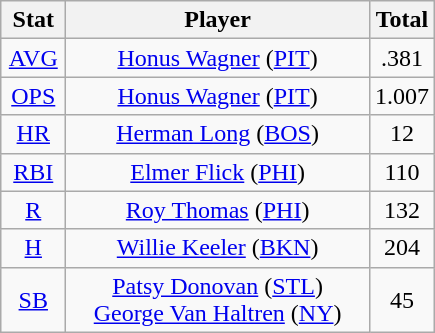<table class="wikitable" style="text-align:center;">
<tr>
<th style="width:15%;">Stat</th>
<th>Player</th>
<th style="width:15%;">Total</th>
</tr>
<tr>
<td><a href='#'>AVG</a></td>
<td><a href='#'>Honus Wagner</a> (<a href='#'>PIT</a>)</td>
<td>.381</td>
</tr>
<tr>
<td><a href='#'>OPS</a></td>
<td><a href='#'>Honus Wagner</a> (<a href='#'>PIT</a>)</td>
<td>1.007</td>
</tr>
<tr>
<td><a href='#'>HR</a></td>
<td><a href='#'>Herman Long</a> (<a href='#'>BOS</a>)</td>
<td>12</td>
</tr>
<tr>
<td><a href='#'>RBI</a></td>
<td><a href='#'>Elmer Flick</a> (<a href='#'>PHI</a>)</td>
<td>110</td>
</tr>
<tr>
<td><a href='#'>R</a></td>
<td><a href='#'>Roy Thomas</a> (<a href='#'>PHI</a>)</td>
<td>132</td>
</tr>
<tr>
<td><a href='#'>H</a></td>
<td><a href='#'>Willie Keeler</a> (<a href='#'>BKN</a>)</td>
<td>204</td>
</tr>
<tr>
<td><a href='#'>SB</a></td>
<td><a href='#'>Patsy Donovan</a> (<a href='#'>STL</a>)<br><a href='#'>George Van Haltren</a> (<a href='#'>NY</a>)</td>
<td>45</td>
</tr>
</table>
